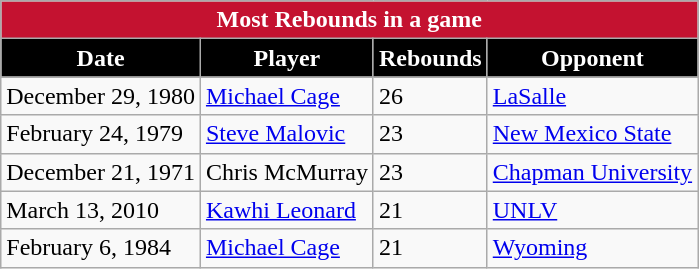<table class="wikitable" style="float:left; margin-right:1em">
<tr>
<th style="background:#C41230; color:white;" colspan=6>Most Rebounds in a game</th>
</tr>
<tr>
<th style="background:black; color:white;">Date</th>
<th style="background:black; color:white;">Player</th>
<th style="background:black; color:white;">Rebounds</th>
<th style="background:black; color:white;">Opponent</th>
</tr>
<tr>
<td>December 29, 1980</td>
<td><a href='#'>Michael Cage</a></td>
<td>26</td>
<td><a href='#'>LaSalle</a></td>
</tr>
<tr>
<td>February 24, 1979</td>
<td><a href='#'>Steve Malovic</a></td>
<td>23</td>
<td><a href='#'>New Mexico State</a></td>
</tr>
<tr>
<td>December 21, 1971</td>
<td>Chris McMurray</td>
<td>23</td>
<td><a href='#'>Chapman University</a></td>
</tr>
<tr>
<td>March 13, 2010</td>
<td><a href='#'>Kawhi Leonard</a></td>
<td>21</td>
<td><a href='#'>UNLV</a></td>
</tr>
<tr>
<td>February 6, 1984</td>
<td><a href='#'>Michael Cage</a></td>
<td>21</td>
<td><a href='#'>Wyoming</a></td>
</tr>
</table>
